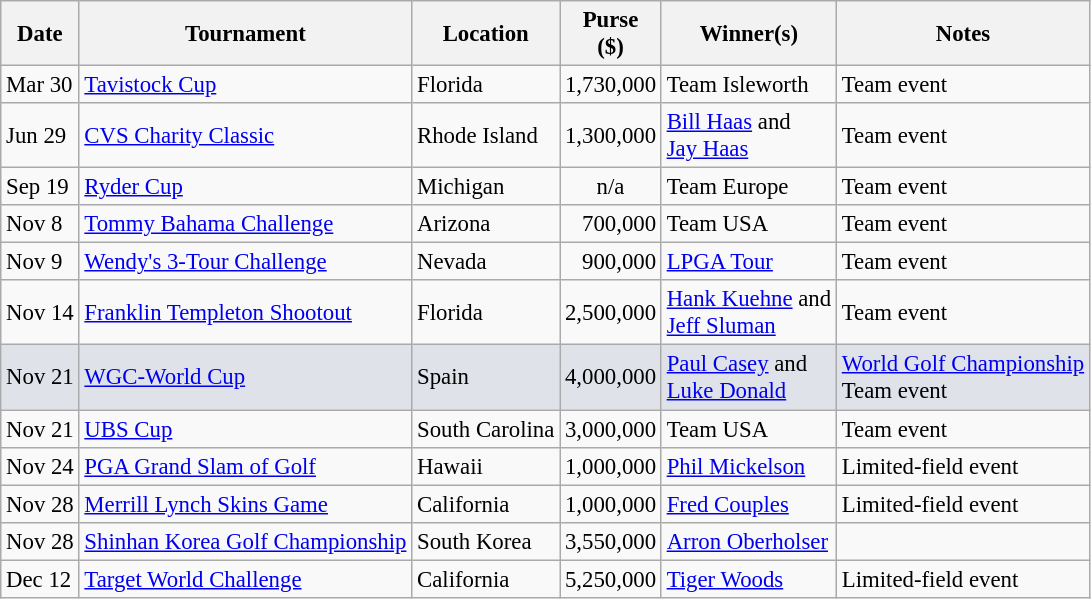<table class="wikitable" style="font-size:95%">
<tr>
<th>Date</th>
<th>Tournament</th>
<th>Location</th>
<th>Purse<br>($)</th>
<th>Winner(s)</th>
<th>Notes</th>
</tr>
<tr>
<td>Mar 30</td>
<td><a href='#'>Tavistock Cup</a></td>
<td>Florida</td>
<td align=right>1,730,000</td>
<td>Team Isleworth</td>
<td>Team event</td>
</tr>
<tr>
<td>Jun 29</td>
<td><a href='#'>CVS Charity Classic</a></td>
<td>Rhode Island</td>
<td align=right>1,300,000</td>
<td> <a href='#'>Bill Haas</a> and<br> <a href='#'>Jay Haas</a></td>
<td>Team event</td>
</tr>
<tr>
<td>Sep 19</td>
<td><a href='#'>Ryder Cup</a></td>
<td>Michigan</td>
<td align=center>n/a</td>
<td> Team Europe</td>
<td>Team event</td>
</tr>
<tr>
<td>Nov 8</td>
<td><a href='#'>Tommy Bahama Challenge</a></td>
<td>Arizona</td>
<td align=right>700,000</td>
<td>Team USA</td>
<td>Team event</td>
</tr>
<tr>
<td>Nov 9</td>
<td><a href='#'>Wendy's 3-Tour Challenge</a></td>
<td>Nevada</td>
<td align=right>900,000</td>
<td><a href='#'>LPGA Tour</a></td>
<td>Team event</td>
</tr>
<tr>
<td>Nov 14</td>
<td><a href='#'>Franklin Templeton Shootout</a></td>
<td>Florida</td>
<td align=right>2,500,000</td>
<td> <a href='#'>Hank Kuehne</a> and<br> <a href='#'>Jeff Sluman</a></td>
<td>Team event</td>
</tr>
<tr style="background:#dfe2e9">
<td>Nov 21</td>
<td><a href='#'>WGC-World Cup</a></td>
<td>Spain</td>
<td align=right>4,000,000</td>
<td> <a href='#'>Paul Casey</a> and<br> <a href='#'>Luke Donald</a></td>
<td><a href='#'>World Golf Championship</a><br>Team event</td>
</tr>
<tr>
<td>Nov 21</td>
<td><a href='#'>UBS Cup</a></td>
<td>South Carolina</td>
<td align=right>3,000,000</td>
<td>Team USA</td>
<td>Team event</td>
</tr>
<tr>
<td>Nov 24</td>
<td><a href='#'>PGA Grand Slam of Golf</a></td>
<td>Hawaii</td>
<td align=right>1,000,000</td>
<td> <a href='#'>Phil Mickelson</a></td>
<td>Limited-field event</td>
</tr>
<tr>
<td>Nov 28</td>
<td><a href='#'>Merrill Lynch Skins Game</a></td>
<td>California</td>
<td align=right>1,000,000</td>
<td> <a href='#'>Fred Couples</a></td>
<td>Limited-field event</td>
</tr>
<tr>
<td>Nov 28</td>
<td><a href='#'>Shinhan Korea Golf Championship</a></td>
<td>South Korea</td>
<td align=right>3,550,000</td>
<td> <a href='#'>Arron Oberholser</a></td>
<td></td>
</tr>
<tr>
<td>Dec 12</td>
<td><a href='#'>Target World Challenge</a></td>
<td>California</td>
<td align=right>5,250,000</td>
<td> <a href='#'>Tiger Woods</a></td>
<td>Limited-field event</td>
</tr>
</table>
